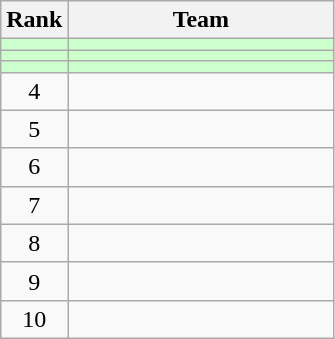<table class="wikitable">
<tr>
<th>Rank</th>
<th width=170>Team</th>
</tr>
<tr bgcolor=ccffcc>
<td align=center></td>
<td></td>
</tr>
<tr bgcolor=ccffcc>
<td align=center></td>
<td></td>
</tr>
<tr bgcolor=ccffcc>
<td align=center></td>
<td></td>
</tr>
<tr>
<td align=center>4</td>
<td></td>
</tr>
<tr>
<td align=center>5</td>
<td></td>
</tr>
<tr>
<td align=center>6</td>
<td></td>
</tr>
<tr>
<td align=center>7</td>
<td></td>
</tr>
<tr>
<td align=center>8</td>
<td></td>
</tr>
<tr>
<td align=center>9</td>
<td></td>
</tr>
<tr>
<td align=center>10</td>
<td></td>
</tr>
</table>
